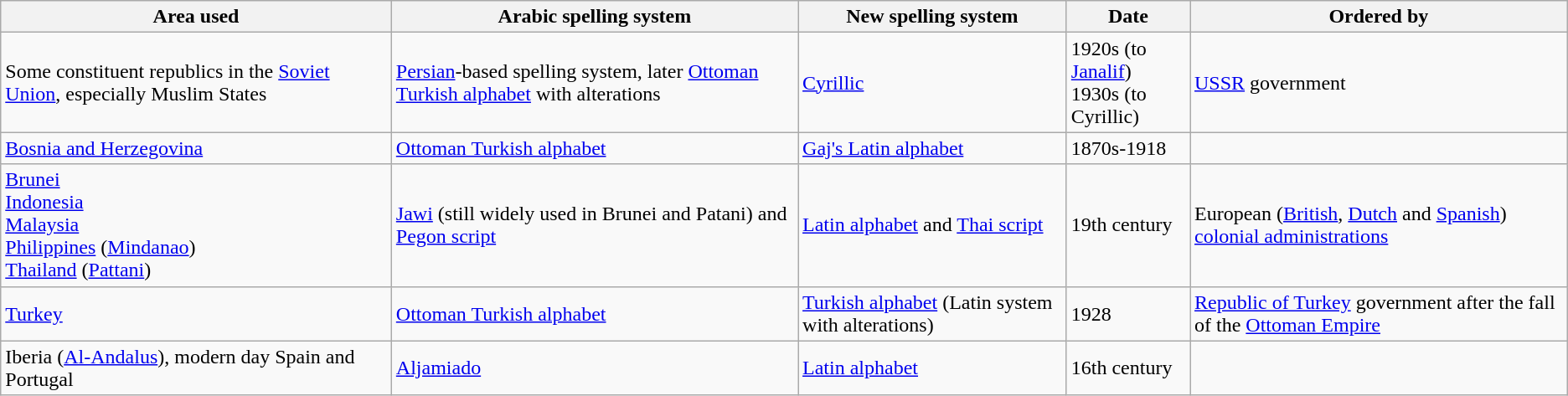<table class="wikitable">
<tr>
<th>Area used</th>
<th>Arabic spelling system</th>
<th>New spelling system</th>
<th>Date</th>
<th>Ordered by</th>
</tr>
<tr>
<td>Some constituent republics in the <a href='#'>Soviet Union</a>, especially Muslim States</td>
<td><a href='#'>Persian</a>-based spelling system, later <a href='#'>Ottoman Turkish alphabet</a> with alterations</td>
<td><a href='#'>Cyrillic</a></td>
<td>1920s (to <a href='#'>Janalif</a>)<br>1930s (to Cyrillic)</td>
<td><a href='#'>USSR</a> government</td>
</tr>
<tr>
<td><a href='#'>Bosnia and Herzegovina</a></td>
<td><a href='#'>Ottoman Turkish alphabet</a></td>
<td><a href='#'>Gaj's Latin alphabet</a></td>
<td>1870s-1918</td>
<td></td>
</tr>
<tr>
<td><a href='#'>Brunei</a><br><a href='#'>Indonesia</a><br><a href='#'>Malaysia</a><br><a href='#'>Philippines</a> (<a href='#'>Mindanao</a>)<br><a href='#'>Thailand</a> (<a href='#'>Pattani</a>)</td>
<td><a href='#'>Jawi</a> (still widely used in Brunei and Patani) and <a href='#'>Pegon script</a></td>
<td><a href='#'>Latin alphabet</a> and <a href='#'>Thai script</a></td>
<td>19th century</td>
<td>European (<a href='#'>British</a>, <a href='#'>Dutch</a> and <a href='#'>Spanish</a>) <a href='#'>colonial administrations</a></td>
</tr>
<tr>
<td><a href='#'>Turkey</a></td>
<td><a href='#'>Ottoman Turkish alphabet</a></td>
<td><a href='#'>Turkish alphabet</a> (Latin system with alterations)</td>
<td>1928</td>
<td><a href='#'>Republic of Turkey</a> government after the fall of the <a href='#'>Ottoman Empire</a></td>
</tr>
<tr>
<td>Iberia (<a href='#'>Al-Andalus</a>), modern day Spain and Portugal</td>
<td><a href='#'>Aljamiado</a></td>
<td><a href='#'>Latin alphabet</a></td>
<td>16th century</td>
<td></td>
</tr>
</table>
